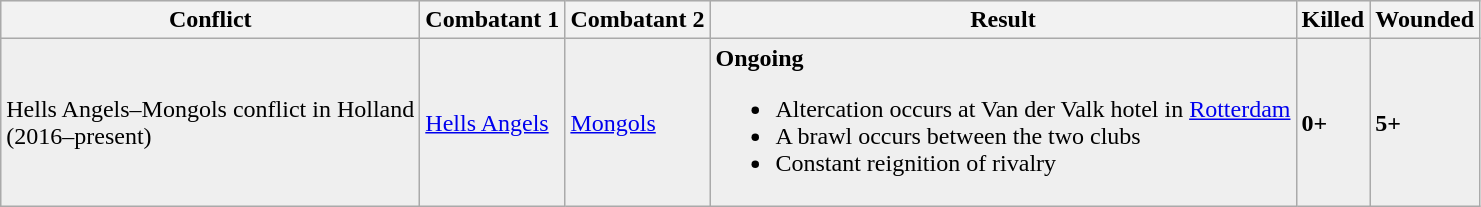<table class="wikitable" style="background:#efefef;">
<tr>
<th>Conflict</th>
<th>Combatant 1</th>
<th>Combatant 2</th>
<th>Result</th>
<th>Killed</th>
<th>Wounded</th>
</tr>
<tr>
<td>Hells Angels–Mongols conflict in Holland<br>(2016–present)</td>
<td><a href='#'>Hells Angels</a></td>
<td><a href='#'>Mongols</a></td>
<td><strong>Ongoing</strong><br><ul><li>Altercation occurs at Van der Valk hotel in <a href='#'>Rotterdam</a></li><li>A brawl occurs between the two clubs</li><li>Constant reignition of rivalry</li></ul></td>
<td><strong>0+</strong></td>
<td><strong>5+</strong></td>
</tr>
</table>
